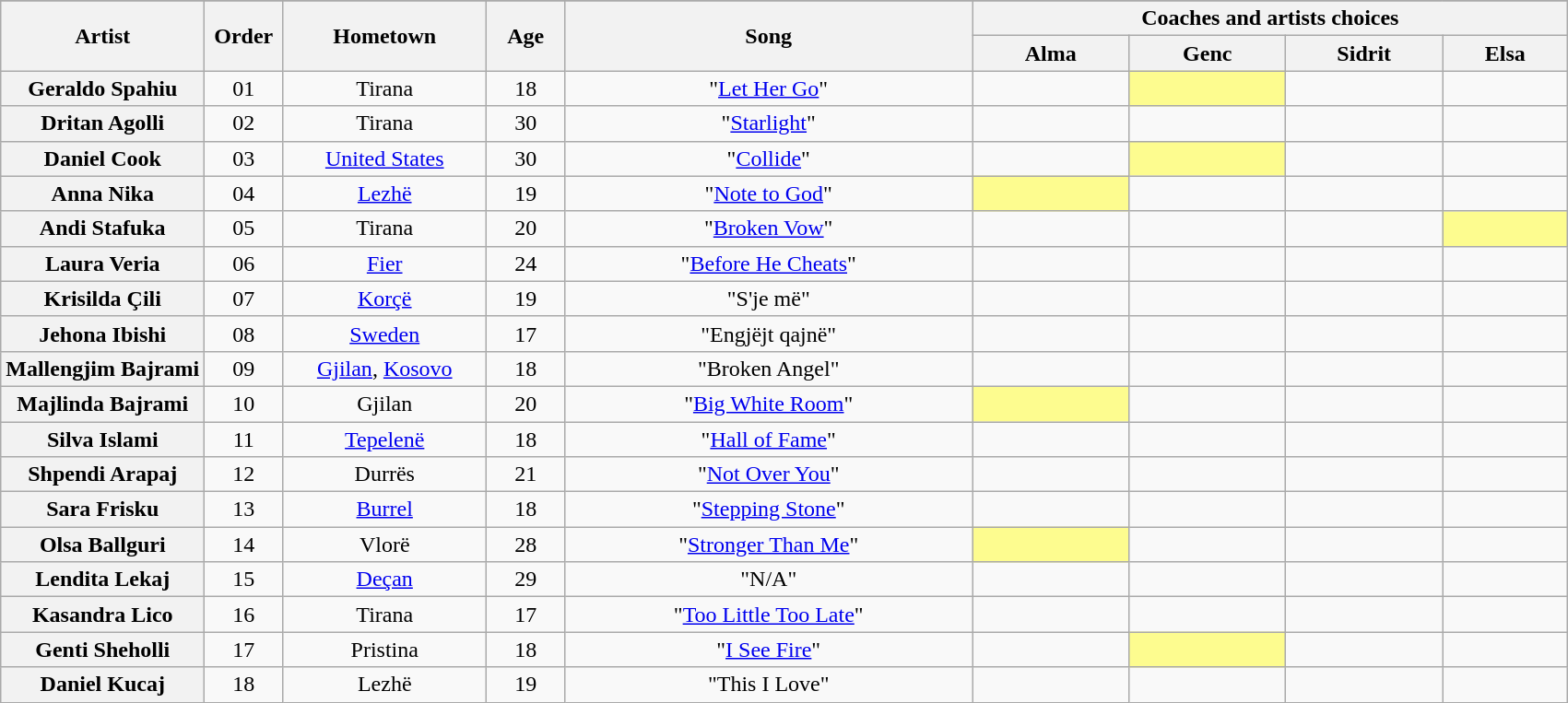<table class="wikitable plainrowheaders" style="text-align:center;">
<tr>
</tr>
<tr>
<th scope="col" rowspan="2" style="width:13%;">Artist</th>
<th scope="col" rowspan="2" style="width:05%;">Order</th>
<th scope="col" rowspan="2" style="width:13%;">Hometown</th>
<th scope="col" rowspan="2" style="width:05%;">Age</th>
<th scope="col" rowspan="2" style="width:26%;">Song</th>
<th colspan="4" style="width:40%;">Coaches and artists choices</th>
</tr>
<tr>
<th style="width:10%;">Alma</th>
<th style="width:10%;">Genc</th>
<th style="width:10%;">Sidrit</th>
<th style="width:10%;">Elsa</th>
</tr>
<tr>
<th scope="row">Geraldo Spahiu</th>
<td>01</td>
<td>Tirana</td>
<td>18</td>
<td>"<a href='#'>Let Her Go</a>"</td>
<td><strong></strong></td>
<td style="background:#fdfc8f;"><strong></strong></td>
<td></td>
<td></td>
</tr>
<tr>
<th scope="row">Dritan Agolli</th>
<td>02</td>
<td>Tirana</td>
<td>30</td>
<td>"<a href='#'>Starlight</a>"</td>
<td></td>
<td></td>
<td></td>
<td></td>
</tr>
<tr>
<th scope="row">Daniel Cook</th>
<td>03</td>
<td><a href='#'>United States</a></td>
<td>30</td>
<td>"<a href='#'>Collide</a>"</td>
<td></td>
<td style="background:#fdfc8f;"><strong></strong></td>
<td></td>
<td><strong></strong></td>
</tr>
<tr>
<th scope="row">Anna Nika</th>
<td>04</td>
<td><a href='#'>Lezhë</a></td>
<td>19</td>
<td>"<a href='#'>Note to God</a>"</td>
<td style="background:#fdfc8f;"><strong></strong></td>
<td><strong></strong></td>
<td><strong></strong></td>
</tr>
<tr>
<th scope="row">Andi Stafuka</th>
<td>05</td>
<td>Tirana</td>
<td>20</td>
<td>"<a href='#'>Broken Vow</a>"</td>
<td></td>
<td><strong></strong></td>
<td></td>
<td style="background:#fdfc8f;"><strong></strong></td>
</tr>
<tr>
<th scope="row">Laura Veria</th>
<td>06</td>
<td><a href='#'>Fier</a></td>
<td>24</td>
<td>"<a href='#'>Before He Cheats</a>"</td>
<td></td>
<td></td>
<td></td>
<td></td>
</tr>
<tr>
<th scope="row">Krisilda Çili</th>
<td>07</td>
<td><a href='#'>Korçë</a></td>
<td>19</td>
<td>"S'je më"</td>
<td></td>
<td></td>
<td></td>
<td></td>
</tr>
<tr>
<th scope="row">Jehona Ibishi</th>
<td>08</td>
<td><a href='#'>Sweden</a></td>
<td>17</td>
<td>"Engjëjt qajnë"</td>
<td></td>
<td></td>
<td></td>
<td></td>
</tr>
<tr>
<th scope="row">Mallengjim Bajrami</th>
<td>09</td>
<td><a href='#'>Gjilan</a>, <a href='#'>Kosovo</a></td>
<td>18</td>
<td>"Broken Angel"</td>
<td></td>
<td></td>
<td></td>
<td></td>
</tr>
<tr>
<th scope="row">Majlinda Bajrami</th>
<td>10</td>
<td>Gjilan</td>
<td>20</td>
<td>"<a href='#'>Big White Room</a>"</td>
<td style="background:#fdfc8f;"><strong></strong></td>
<td><strong></strong></td>
<td><strong></strong></td>
<td><strong></strong></td>
</tr>
<tr>
<th scope="row">Silva Islami</th>
<td>11</td>
<td><a href='#'>Tepelenë</a></td>
<td>18</td>
<td>"<a href='#'>Hall of Fame</a>"</td>
<td></td>
<td></td>
<td></td>
<td></td>
</tr>
<tr>
<th scope="row">Shpendi Arapaj</th>
<td>12</td>
<td>Durrës</td>
<td>21</td>
<td>"<a href='#'>Not Over You</a>"</td>
<td></td>
<td></td>
<td></td>
<td></td>
</tr>
<tr>
<th scope="row">Sara Frisku</th>
<td>13</td>
<td><a href='#'>Burrel</a></td>
<td>18</td>
<td>"<a href='#'>Stepping Stone</a>"</td>
<td></td>
<td></td>
<td></td>
<td></td>
</tr>
<tr>
<th scope="row">Olsa Ballguri</th>
<td>14</td>
<td>Vlorë</td>
<td>28</td>
<td>"<a href='#'>Stronger Than Me</a>"</td>
<td style="background:#fdfc8f;"><strong></strong></td>
<td><strong></strong></td>
<td><strong></strong></td>
<td><strong></strong></td>
</tr>
<tr>
<th scope="row">Lendita Lekaj</th>
<td>15</td>
<td><a href='#'>Deçan</a></td>
<td>29</td>
<td>"N/A"</td>
<td></td>
<td></td>
<td></td>
<td></td>
</tr>
<tr>
<th scope="row">Kasandra Lico</th>
<td>16</td>
<td>Tirana</td>
<td>17</td>
<td>"<a href='#'>Too Little Too Late</a>"</td>
<td></td>
<td></td>
<td></td>
<td></td>
</tr>
<tr>
<th scope="row">Genti Sheholli</th>
<td>17</td>
<td>Pristina</td>
<td>18</td>
<td>"<a href='#'>I See Fire</a>"</td>
<td><strong></strong></td>
<td style="background:#fdfc8f;"><strong></strong></td>
<td><strong></strong></td>
<td><strong></strong></td>
</tr>
<tr>
<th scope="row">Daniel Kucaj</th>
<td>18</td>
<td>Lezhë</td>
<td>19</td>
<td>"This I Love"</td>
<td></td>
<td></td>
<td></td>
<td></td>
</tr>
</table>
